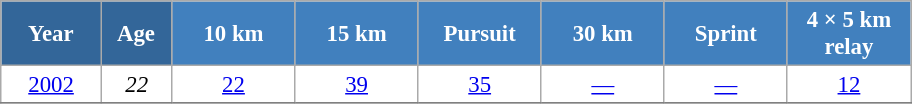<table class="wikitable" style="font-size:95%; text-align:center; border:grey solid 1px; border-collapse:collapse; background:#ffffff;">
<tr>
<th style="background-color:#369; color:white; width:60px;"> Year </th>
<th style="background-color:#369; color:white; width:40px;"> Age </th>
<th style="background-color:#4180be; color:white; width:75px;"> 10 km </th>
<th style="background-color:#4180be; color:white; width:75px;"> 15 km </th>
<th style="background-color:#4180be; color:white; width:75px;"> Pursuit </th>
<th style="background-color:#4180be; color:white; width:75px;"> 30 km </th>
<th style="background-color:#4180be; color:white; width:75px;"> Sprint </th>
<th style="background-color:#4180be; color:white; width:75px;"> 4 × 5 km <br> relay </th>
</tr>
<tr>
<td><a href='#'>2002</a></td>
<td><em>22</em></td>
<td><a href='#'>22</a></td>
<td><a href='#'>39</a></td>
<td><a href='#'>35</a></td>
<td><a href='#'>—</a></td>
<td><a href='#'>—</a></td>
<td><a href='#'>12</a></td>
</tr>
<tr>
</tr>
</table>
